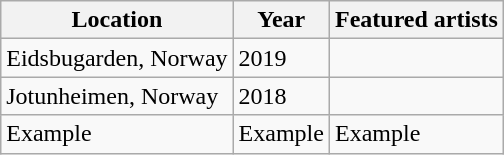<table class="wikitable">
<tr>
<th>Location</th>
<th>Year</th>
<th>Featured artists</th>
</tr>
<tr>
<td>Eidsbugarden, Norway</td>
<td>2019</td>
<td><br></td>
</tr>
<tr>
<td>Jotunheimen, Norway</td>
<td>2018</td>
<td><br></td>
</tr>
<tr>
<td>Example</td>
<td>Example</td>
<td>Example</td>
</tr>
</table>
